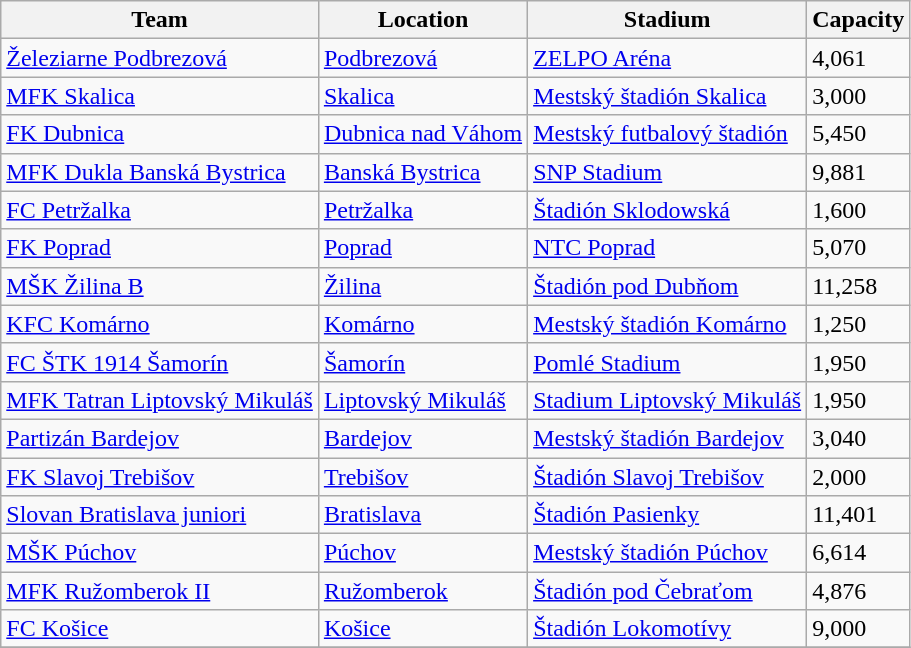<table class="wikitable sortable" style="text-align:left;">
<tr>
<th>Team</th>
<th>Location</th>
<th>Stadium</th>
<th>Capacity</th>
</tr>
<tr>
<td><a href='#'>Železiarne Podbrezová</a></td>
<td><a href='#'>Podbrezová</a></td>
<td><a href='#'>ZELPO Aréna</a></td>
<td>4,061</td>
</tr>
<tr>
<td><a href='#'>MFK Skalica</a></td>
<td><a href='#'>Skalica</a></td>
<td><a href='#'>Mestský štadión Skalica</a></td>
<td>3,000</td>
</tr>
<tr>
<td><a href='#'>FK Dubnica</a></td>
<td><a href='#'>Dubnica nad Váhom</a></td>
<td><a href='#'>Mestský futbalový štadión</a></td>
<td>5,450</td>
</tr>
<tr>
<td><a href='#'>MFK Dukla Banská Bystrica</a></td>
<td><a href='#'>Banská Bystrica</a></td>
<td><a href='#'>SNP Stadium</a></td>
<td>9,881</td>
</tr>
<tr>
<td><a href='#'>FC Petržalka</a></td>
<td><a href='#'>Petržalka</a></td>
<td><a href='#'>Štadión Sklodowská</a></td>
<td>1,600</td>
</tr>
<tr>
<td><a href='#'>FK Poprad</a></td>
<td><a href='#'>Poprad</a></td>
<td><a href='#'>NTC Poprad</a></td>
<td>5,070</td>
</tr>
<tr>
<td><a href='#'>MŠK Žilina B</a></td>
<td><a href='#'>Žilina</a></td>
<td><a href='#'>Štadión pod Dubňom</a></td>
<td>11,258</td>
</tr>
<tr>
<td><a href='#'>KFC Komárno</a></td>
<td><a href='#'>Komárno</a></td>
<td><a href='#'>Mestský štadión Komárno</a></td>
<td>1,250</td>
</tr>
<tr>
<td><a href='#'>FC ŠTK 1914 Šamorín</a></td>
<td><a href='#'>Šamorín</a></td>
<td><a href='#'>Pomlé Stadium</a></td>
<td>1,950</td>
</tr>
<tr>
<td><a href='#'>MFK Tatran Liptovský Mikuláš</a></td>
<td><a href='#'>Liptovský Mikuláš</a></td>
<td><a href='#'>Stadium Liptovský Mikuláš</a></td>
<td>1,950</td>
</tr>
<tr>
<td><a href='#'>Partizán Bardejov</a></td>
<td><a href='#'>Bardejov</a></td>
<td><a href='#'>Mestský štadión Bardejov</a></td>
<td>3,040</td>
</tr>
<tr>
<td><a href='#'>FK Slavoj Trebišov</a></td>
<td><a href='#'>Trebišov</a></td>
<td><a href='#'>Štadión Slavoj Trebišov</a></td>
<td>2,000</td>
</tr>
<tr>
<td><a href='#'>Slovan Bratislava juniori</a></td>
<td><a href='#'>Bratislava</a></td>
<td><a href='#'>Štadión Pasienky</a></td>
<td>11,401</td>
</tr>
<tr>
<td><a href='#'>MŠK Púchov</a></td>
<td><a href='#'>Púchov</a></td>
<td><a href='#'>Mestský štadión Púchov</a></td>
<td>6,614</td>
</tr>
<tr>
<td><a href='#'>MFK Ružomberok II</a></td>
<td><a href='#'>Ružomberok</a></td>
<td><a href='#'>Štadión pod Čebraťom</a></td>
<td>4,876</td>
</tr>
<tr>
<td><a href='#'>FC Košice</a></td>
<td><a href='#'>Košice</a></td>
<td><a href='#'>Štadión Lokomotívy</a></td>
<td>9,000</td>
</tr>
<tr>
</tr>
</table>
